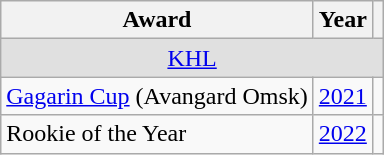<table class="wikitable">
<tr>
<th>Award</th>
<th>Year</th>
<th></th>
</tr>
<tr ALIGN="center" bgcolor="#e0e0e0">
<td colspan="3"><a href='#'>KHL</a></td>
</tr>
<tr>
<td><a href='#'>Gagarin Cup</a> (Avangard Omsk)</td>
<td><a href='#'>2021</a></td>
<td></td>
</tr>
<tr>
<td>Rookie of the Year</td>
<td><a href='#'>2022</a></td>
<td></td>
</tr>
</table>
